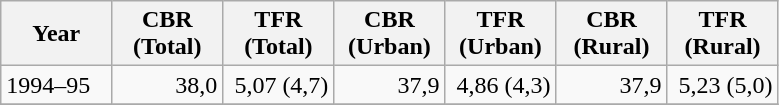<table class="wikitable">
<tr>
<th style="width:50pt;">Year</th>
<th style="width:50pt;">CBR (Total)</th>
<th style="width:50pt;">TFR (Total)</th>
<th style="width:50pt;">CBR (Urban)</th>
<th style="width:50pt;">TFR (Urban)</th>
<th style="width:50pt;">CBR (Rural)</th>
<th style="width:50pt;">TFR (Rural)</th>
</tr>
<tr>
<td>1994–95</td>
<td style="text-align:right;">38,0</td>
<td style="text-align:right;">5,07 (4,7)</td>
<td style="text-align:right;">37,9</td>
<td style="text-align:right;">4,86 (4,3)</td>
<td style="text-align:right;">37,9</td>
<td style="text-align:right;">5,23 (5,0)</td>
</tr>
<tr>
</tr>
</table>
